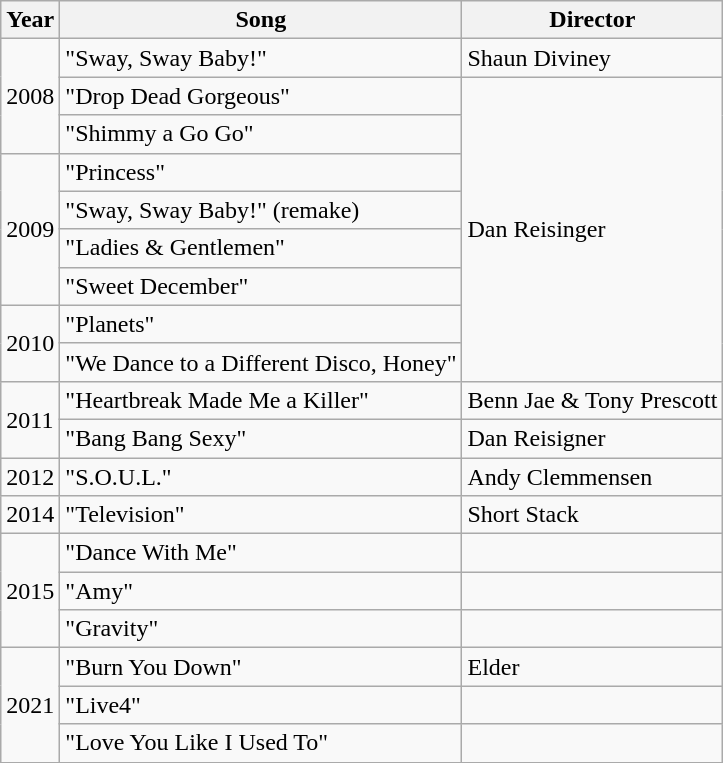<table class="wikitable">
<tr>
<th>Year</th>
<th>Song</th>
<th>Director</th>
</tr>
<tr>
<td rowspan="3">2008</td>
<td>"Sway, Sway Baby!"</td>
<td>Shaun Diviney</td>
</tr>
<tr>
<td>"Drop Dead Gorgeous"</td>
<td rowspan="8">Dan Reisinger</td>
</tr>
<tr>
<td>"Shimmy a Go Go"</td>
</tr>
<tr>
<td rowspan="4">2009</td>
<td>"Princess"</td>
</tr>
<tr>
<td>"Sway, Sway Baby!" (remake)</td>
</tr>
<tr>
<td>"Ladies & Gentlemen"</td>
</tr>
<tr>
<td>"Sweet December"</td>
</tr>
<tr>
<td rowspan="2">2010</td>
<td>"Planets"</td>
</tr>
<tr>
<td>"We Dance to a Different Disco, Honey"</td>
</tr>
<tr>
<td rowspan="2">2011</td>
<td>"Heartbreak Made Me a Killer"</td>
<td>Benn Jae & Tony Prescott</td>
</tr>
<tr>
<td>"Bang Bang Sexy"</td>
<td>Dan Reisigner</td>
</tr>
<tr>
<td>2012</td>
<td>"S.O.U.L."</td>
<td>Andy Clemmensen</td>
</tr>
<tr>
<td>2014</td>
<td>"Television"</td>
<td>Short Stack</td>
</tr>
<tr>
<td rowspan="3">2015</td>
<td>"Dance With Me"</td>
<td></td>
</tr>
<tr>
<td>"Amy"</td>
<td></td>
</tr>
<tr>
<td>"Gravity"</td>
<td></td>
</tr>
<tr>
<td rowspan="3">2021</td>
<td>"Burn You Down"</td>
<td>Elder</td>
</tr>
<tr>
<td>"Live4"</td>
<td></td>
</tr>
<tr>
<td>"Love You Like I Used To"</td>
<td></td>
</tr>
</table>
